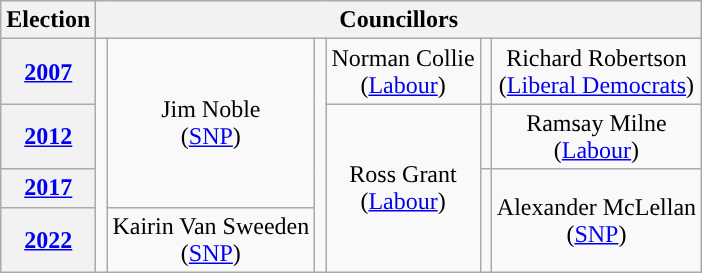<table class="wikitable" style="text-align:center">
<tr>
<th>Election</th>
<th colspan=8>Councillors</th>
</tr>
<tr>
<th><a href='#'>2007</a></th>
<td rowspan=4; style="background-color: "></td>
<td rowspan=3>Jim Noble<br>(<a href='#'>SNP</a>)</td>
<td rowspan=4; style="background-color: "></td>
<td rowspan=1>Norman Collie<br>(<a href='#'>Labour</a>)</td>
<td rowspan=1; style="background-color: "></td>
<td rowspan=1>Richard Robertson<br>(<a href='#'>Liberal Democrats</a>)</td>
</tr>
<tr>
<th><a href='#'>2012</a></th>
<td rowspan=3>Ross Grant<br>(<a href='#'>Labour</a>)</td>
<td rowspan=1; style="background-color: "></td>
<td rowspan=1>Ramsay Milne<br>(<a href='#'>Labour</a>)</td>
</tr>
<tr>
<th><a href='#'>2017</a></th>
<td rowspan=2; style="background-color: "></td>
<td rowspan=2>Alexander McLellan<br>(<a href='#'>SNP</a>)</td>
</tr>
<tr>
<th><a href='#'>2022</a></th>
<td rowspan=1>Kairin Van Sweeden<br>(<a href='#'>SNP</a>)</td>
</tr>
</table>
